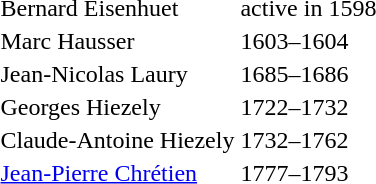<table>
<tr>
<td>Bernard Eisenhuet</td>
<td>active in 1598</td>
</tr>
<tr>
<td>Marc Hausser</td>
<td>1603–1604</td>
</tr>
<tr>
<td>Jean-Nicolas Laury</td>
<td>1685–1686</td>
</tr>
<tr>
<td>Georges Hiezely</td>
<td>1722–1732</td>
</tr>
<tr>
<td>Claude-Antoine Hiezely</td>
<td>1732–1762</td>
</tr>
<tr>
<td><a href='#'>Jean-Pierre Chrétien</a></td>
<td>1777–1793</td>
</tr>
</table>
